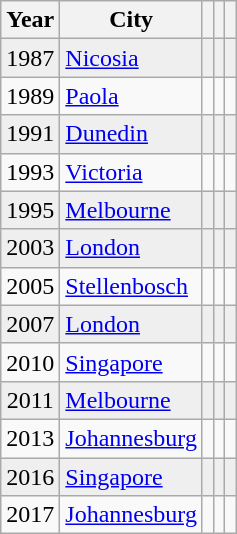<table class="wikitable" style="text-align:center">
<tr>
<th>Year</th>
<th>City</th>
<th></th>
<th></th>
<th></th>
</tr>
<tr bgcolor="efefef">
<td>1987</td>
<td align="left"> <a href='#'>Nicosia</a></td>
<td></td>
<td></td>
<td></td>
</tr>
<tr>
<td>1989</td>
<td align="left"> <a href='#'>Paola</a></td>
<td></td>
<td></td>
<td></td>
</tr>
<tr bgcolor="efefef">
<td>1991</td>
<td align="left"> <a href='#'>Dunedin</a></td>
<td></td>
<td></td>
<td></td>
</tr>
<tr>
<td>1993</td>
<td align="left"> <a href='#'>Victoria</a></td>
<td></td>
<td></td>
<td></td>
</tr>
<tr bgcolor="efefef">
<td>1995</td>
<td align="left"> <a href='#'>Melbourne</a></td>
<td></td>
<td></td>
<td></td>
</tr>
<tr bgcolor="efefef">
<td>2003</td>
<td align="left"> <a href='#'>London</a></td>
<td></td>
<td></td>
<td></td>
</tr>
<tr>
<td>2005</td>
<td align="left"> <a href='#'>Stellenbosch</a></td>
<td></td>
<td></td>
<td></td>
</tr>
<tr bgcolor="efefef">
<td>2007</td>
<td align="left"> <a href='#'>London</a></td>
<td></td>
<td></td>
<td></td>
</tr>
<tr>
<td>2010</td>
<td align="left"> <a href='#'>Singapore</a></td>
<td></td>
<td></td>
<td></td>
</tr>
<tr bgcolor="efefef">
<td>2011</td>
<td align="left"><a href='#'>Melbourne</a></td>
<td></td>
<td></td>
<td></td>
</tr>
<tr>
<td>2013</td>
<td align="left"> <a href='#'>Johannesburg</a></td>
<td></td>
<td></td>
<td></td>
</tr>
<tr bgcolor="efefef">
<td>2016</td>
<td align="left"> <a href='#'>Singapore</a></td>
<td></td>
<td></td>
<td></td>
</tr>
<tr>
<td>2017</td>
<td> <a href='#'>Johannesburg</a></td>
<td></td>
<td></td>
<td></td>
</tr>
</table>
